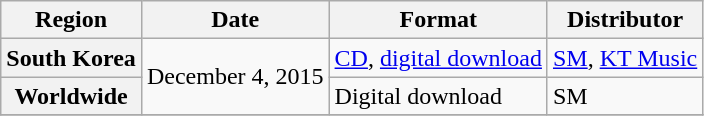<table class="wikitable plainrowheaders">
<tr>
<th>Region</th>
<th>Date</th>
<th>Format</th>
<th>Distributor</th>
</tr>
<tr>
<th scope="row">South Korea</th>
<td rowspan="2">December 4, 2015</td>
<td><a href='#'>CD</a>, <a href='#'>digital download</a></td>
<td><a href='#'>SM</a>, <a href='#'>KT Music</a></td>
</tr>
<tr>
<th scope="row">Worldwide</th>
<td>Digital download</td>
<td>SM</td>
</tr>
<tr>
</tr>
</table>
